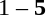<table style="text-align:center">
<tr>
<th width=223></th>
<th width=100></th>
<th width=223></th>
</tr>
<tr>
<td align=right></td>
<td></td>
<td align=left></td>
</tr>
<tr>
<td align=right></td>
<td>1 – <strong>5</strong></td>
<td align=left></td>
</tr>
</table>
